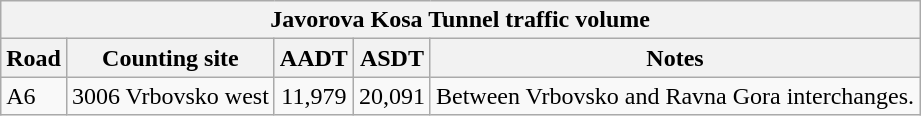<table class="wikitable">
<tr>
<td colspan=5 bgcolor="#f2f2f2" align=center style=margin-top:15><strong>Javorova Kosa Tunnel traffic volume</strong></td>
</tr>
<tr>
<td align=center bgcolor="#f2f2f2"><strong>Road</strong></td>
<td align=center bgcolor="#f2f2f2"><strong>Counting site</strong></td>
<td align=center bgcolor="#f2f2f2"><strong>AADT</strong></td>
<td align=center bgcolor="#f2f2f2"><strong>ASDT</strong></td>
<td align=center bgcolor="#f2f2f2"><strong>Notes</strong></td>
</tr>
<tr>
<td> A6</td>
<td>3006 Vrbovsko west</td>
<td align=center>11,979</td>
<td align=center>20,091</td>
<td>Between Vrbovsko and Ravna Gora interchanges.</td>
</tr>
</table>
